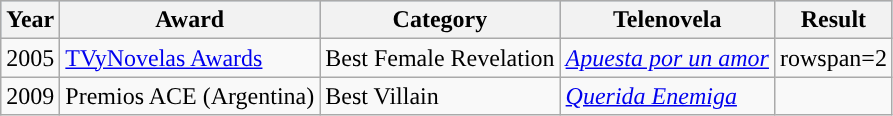<table class="wikitable">
<tr style="background:#b0c4de;">
<th>Year</th>
<th>Award</th>
<th>Category</th>
<th>Telenovela</th>
<th>Result</th>
</tr>
<tr>
<td>2005</td>
<td><a href='#'>TVyNovelas Awards</a></td>
<td>Best Female Revelation</td>
<td><em><a href='#'>Apuesta por un amor</a></em></td>
<td>rowspan=2 </td>
</tr>
<tr>
<td>2009</td>
<td>Premios ACE (Argentina)</td>
<td>Best Villain</td>
<td><em><a href='#'>Querida Enemiga</a></em></td>
</tr>
</table>
